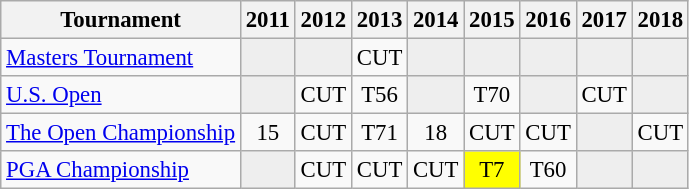<table class="wikitable" style="font-size:95%;text-align:center;">
<tr>
<th>Tournament</th>
<th>2011</th>
<th>2012</th>
<th>2013</th>
<th>2014</th>
<th>2015</th>
<th>2016</th>
<th>2017</th>
<th>2018</th>
</tr>
<tr>
<td align=left><a href='#'>Masters Tournament</a></td>
<td style="background:#eeeeee;"></td>
<td style="background:#eeeeee;"></td>
<td>CUT</td>
<td style="background:#eeeeee;"></td>
<td style="background:#eeeeee;"></td>
<td style="background:#eeeeee;"></td>
<td style="background:#eeeeee;"></td>
<td style="background:#eeeeee;"></td>
</tr>
<tr>
<td align=left><a href='#'>U.S. Open</a></td>
<td style="background:#eeeeee;"></td>
<td>CUT</td>
<td>T56</td>
<td style="background:#eeeeee;"></td>
<td>T70</td>
<td style="background:#eeeeee;"></td>
<td>CUT</td>
<td style="background:#eeeeee;"></td>
</tr>
<tr>
<td align=left><a href='#'>The Open Championship</a></td>
<td>15</td>
<td>CUT</td>
<td>T71</td>
<td>18</td>
<td>CUT</td>
<td>CUT</td>
<td style="background:#eeeeee;"></td>
<td>CUT</td>
</tr>
<tr>
<td align=left><a href='#'>PGA Championship</a></td>
<td style="background:#eeeeee;"></td>
<td>CUT</td>
<td>CUT</td>
<td>CUT</td>
<td style="background:yellow;">T7</td>
<td>T60</td>
<td style="background:#eeeeee;"></td>
<td style="background:#eeeeee;"></td>
</tr>
</table>
